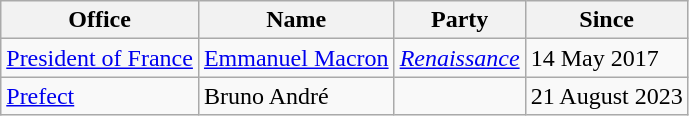<table class="wikitable">
<tr>
<th>Office</th>
<th>Name</th>
<th>Party</th>
<th>Since</th>
</tr>
<tr>
<td><a href='#'>President of France</a></td>
<td><a href='#'>Emmanuel Macron</a></td>
<td><em><a href='#'>Renaissance</a></em></td>
<td>14 May 2017</td>
</tr>
<tr>
<td><a href='#'>Prefect</a></td>
<td>Bruno André</td>
<td></td>
<td>21 August 2023</td>
</tr>
</table>
